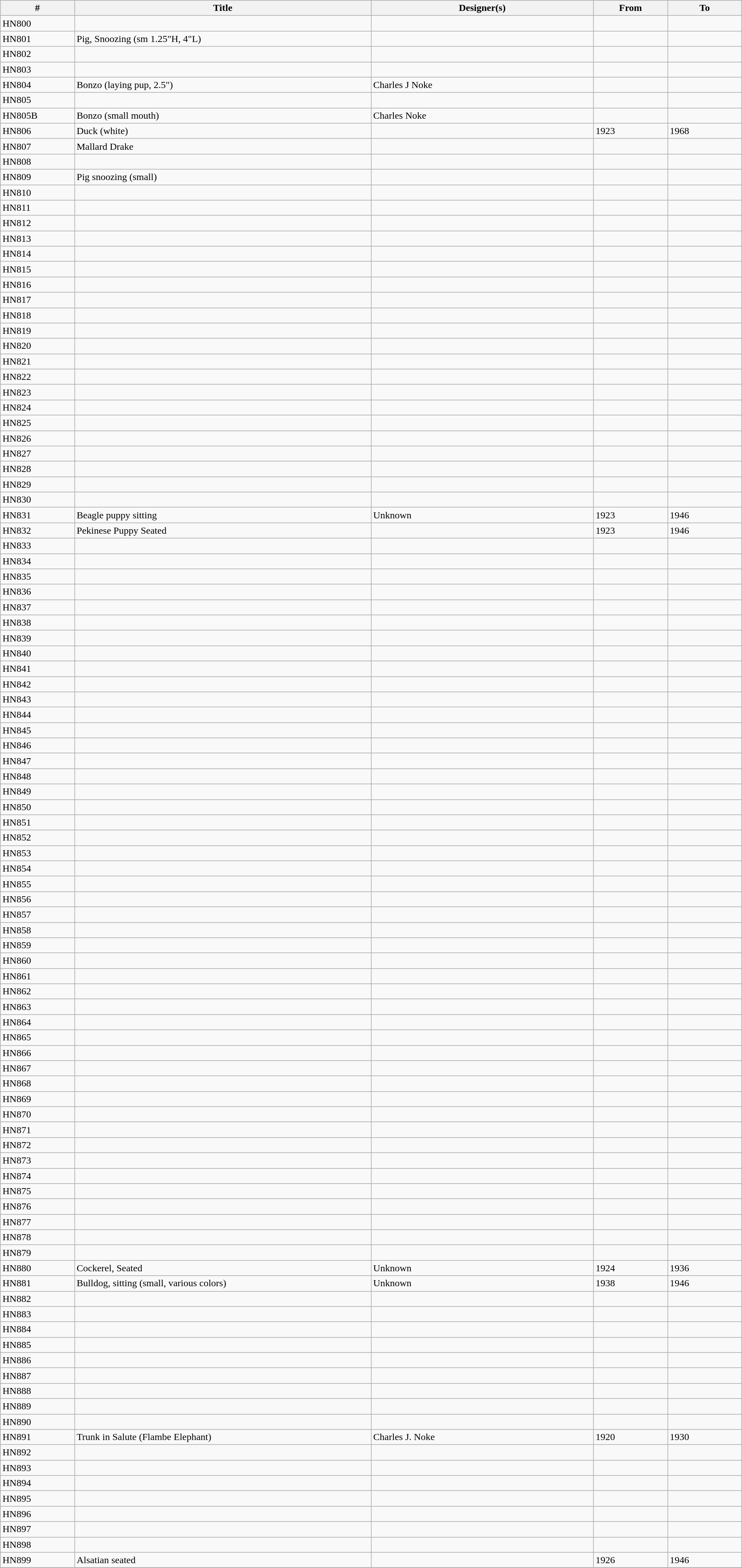<table class="wikitable collapsible" width="97%" border="1" cellpadding="1" cellspacing="0" align="centre">
<tr>
<th width=10%>#</th>
<th width=40%>Title</th>
<th width=30%>Designer(s)</th>
<th width=10%>From</th>
<th width=10%>To</th>
</tr>
<tr>
<td>HN800</td>
<td></td>
<td></td>
<td></td>
<td></td>
</tr>
<tr>
<td>HN801</td>
<td>Pig, Snoozing (sm 1.25"H, 4"L)</td>
<td></td>
<td></td>
<td></td>
</tr>
<tr>
<td>HN802</td>
<td></td>
<td></td>
<td></td>
<td></td>
</tr>
<tr>
<td>HN803</td>
<td></td>
<td></td>
<td></td>
<td></td>
</tr>
<tr>
<td>HN804</td>
<td>Bonzo (laying pup, 2.5")</td>
<td>Charles J Noke</td>
<td></td>
<td></td>
</tr>
<tr>
<td>HN805</td>
<td></td>
<td></td>
<td></td>
<td></td>
</tr>
<tr>
<td>HN805B</td>
<td>Bonzo (small mouth)</td>
<td>Charles Noke</td>
<td></td>
<td></td>
</tr>
<tr>
<td>HN806</td>
<td>Duck (white)</td>
<td></td>
<td>1923</td>
<td>1968</td>
</tr>
<tr>
<td>HN807</td>
<td>Mallard Drake</td>
<td></td>
<td></td>
<td></td>
</tr>
<tr>
<td>HN808</td>
<td></td>
<td></td>
<td></td>
<td></td>
</tr>
<tr>
<td>HN809</td>
<td>Pig snoozing (small)</td>
<td></td>
<td></td>
<td></td>
</tr>
<tr>
<td>HN810</td>
<td></td>
<td></td>
<td></td>
<td></td>
</tr>
<tr>
<td>HN811</td>
<td></td>
<td></td>
<td></td>
<td></td>
</tr>
<tr>
<td>HN812</td>
<td></td>
<td></td>
<td></td>
<td></td>
</tr>
<tr>
<td>HN813</td>
<td></td>
<td></td>
<td></td>
<td></td>
</tr>
<tr>
<td>HN814</td>
<td></td>
<td></td>
<td></td>
<td></td>
</tr>
<tr>
<td>HN815</td>
<td></td>
<td></td>
<td></td>
<td></td>
</tr>
<tr>
<td>HN816</td>
<td></td>
<td></td>
<td></td>
<td></td>
</tr>
<tr>
<td>HN817</td>
<td></td>
<td></td>
<td></td>
<td></td>
</tr>
<tr>
<td>HN818</td>
<td></td>
<td></td>
<td></td>
<td></td>
</tr>
<tr>
<td>HN819</td>
<td></td>
<td></td>
<td></td>
<td></td>
</tr>
<tr>
<td>HN820</td>
<td></td>
<td></td>
<td></td>
<td></td>
</tr>
<tr>
<td>HN821</td>
<td></td>
<td></td>
<td></td>
<td></td>
</tr>
<tr>
<td>HN822</td>
<td></td>
<td></td>
<td></td>
<td></td>
</tr>
<tr>
<td>HN823</td>
<td></td>
<td></td>
<td></td>
<td></td>
</tr>
<tr>
<td>HN824</td>
<td></td>
<td></td>
<td></td>
<td></td>
</tr>
<tr>
<td>HN825</td>
<td></td>
<td></td>
<td></td>
<td></td>
</tr>
<tr>
<td>HN826</td>
<td></td>
<td></td>
<td></td>
<td></td>
</tr>
<tr>
<td>HN827</td>
<td></td>
<td></td>
<td></td>
<td></td>
</tr>
<tr>
<td>HN828</td>
<td></td>
<td></td>
<td></td>
<td></td>
</tr>
<tr>
<td>HN829</td>
<td></td>
<td></td>
<td></td>
<td></td>
</tr>
<tr>
<td>HN830</td>
<td></td>
<td></td>
<td></td>
<td></td>
</tr>
<tr>
<td>HN831</td>
<td>Beagle puppy sitting</td>
<td>Unknown</td>
<td>1923</td>
<td>1946</td>
</tr>
<tr>
<td>HN832</td>
<td>Pekinese Puppy Seated</td>
<td></td>
<td>1923</td>
<td>1946</td>
</tr>
<tr>
<td>HN833</td>
<td></td>
<td></td>
<td></td>
<td></td>
</tr>
<tr>
<td>HN834</td>
<td></td>
<td></td>
<td></td>
<td></td>
</tr>
<tr>
<td>HN835</td>
<td></td>
<td></td>
<td></td>
<td></td>
</tr>
<tr>
<td>HN836</td>
<td></td>
<td></td>
<td></td>
<td></td>
</tr>
<tr>
<td>HN837</td>
<td></td>
<td></td>
<td></td>
<td></td>
</tr>
<tr>
<td>HN838</td>
<td></td>
<td></td>
<td></td>
<td></td>
</tr>
<tr>
<td>HN839</td>
<td></td>
<td></td>
<td></td>
<td></td>
</tr>
<tr>
<td>HN840</td>
<td></td>
<td></td>
<td></td>
<td></td>
</tr>
<tr>
<td>HN841</td>
<td></td>
<td></td>
<td></td>
<td></td>
</tr>
<tr>
<td>HN842</td>
<td></td>
<td></td>
<td></td>
<td></td>
</tr>
<tr>
<td>HN843</td>
<td></td>
<td></td>
<td></td>
<td></td>
</tr>
<tr>
<td>HN844</td>
<td></td>
<td></td>
<td></td>
<td></td>
</tr>
<tr>
<td>HN845</td>
<td></td>
<td></td>
<td></td>
<td></td>
</tr>
<tr>
<td>HN846</td>
<td></td>
<td></td>
<td></td>
<td></td>
</tr>
<tr>
<td>HN847</td>
<td></td>
<td></td>
<td></td>
<td></td>
</tr>
<tr>
<td>HN848</td>
<td></td>
<td></td>
<td></td>
<td></td>
</tr>
<tr>
<td>HN849</td>
<td></td>
<td></td>
<td></td>
<td></td>
</tr>
<tr>
<td>HN850</td>
<td></td>
<td></td>
<td></td>
<td></td>
</tr>
<tr>
<td>HN851</td>
<td></td>
<td></td>
<td></td>
<td></td>
</tr>
<tr>
<td>HN852</td>
<td></td>
<td></td>
<td></td>
<td></td>
</tr>
<tr>
<td>HN853</td>
<td></td>
<td></td>
<td></td>
<td></td>
</tr>
<tr>
<td>HN854</td>
<td></td>
<td></td>
<td></td>
<td></td>
</tr>
<tr>
<td>HN855</td>
<td></td>
<td></td>
<td></td>
<td></td>
</tr>
<tr>
<td>HN856</td>
<td></td>
<td></td>
<td></td>
<td></td>
</tr>
<tr>
<td>HN857</td>
<td></td>
<td></td>
<td></td>
<td></td>
</tr>
<tr>
<td>HN858</td>
<td></td>
<td></td>
<td></td>
<td></td>
</tr>
<tr>
<td>HN859</td>
<td></td>
<td></td>
<td></td>
<td></td>
</tr>
<tr>
<td>HN860</td>
<td></td>
<td></td>
<td></td>
<td></td>
</tr>
<tr>
<td>HN861</td>
<td></td>
<td></td>
<td></td>
<td></td>
</tr>
<tr>
<td>HN862</td>
<td></td>
<td></td>
<td></td>
<td></td>
</tr>
<tr>
<td>HN863</td>
<td></td>
<td></td>
<td></td>
<td></td>
</tr>
<tr>
<td>HN864</td>
<td></td>
<td></td>
<td></td>
<td></td>
</tr>
<tr>
<td>HN865</td>
<td></td>
<td></td>
<td></td>
<td></td>
</tr>
<tr>
<td>HN866</td>
<td></td>
<td></td>
<td></td>
<td></td>
</tr>
<tr>
<td>HN867</td>
<td></td>
<td></td>
<td></td>
<td></td>
</tr>
<tr>
<td>HN868</td>
<td></td>
<td></td>
<td></td>
<td></td>
</tr>
<tr>
<td>HN869</td>
<td></td>
<td></td>
<td></td>
<td></td>
</tr>
<tr>
<td>HN870</td>
<td></td>
<td></td>
<td></td>
<td></td>
</tr>
<tr>
<td>HN871</td>
<td></td>
<td></td>
<td></td>
<td></td>
</tr>
<tr>
<td>HN872</td>
<td></td>
<td></td>
<td></td>
<td></td>
</tr>
<tr>
<td>HN873</td>
<td></td>
<td></td>
<td></td>
<td></td>
</tr>
<tr>
<td>HN874</td>
<td></td>
<td></td>
<td></td>
<td></td>
</tr>
<tr>
<td>HN875</td>
<td></td>
<td></td>
<td></td>
<td></td>
</tr>
<tr>
<td>HN876</td>
<td></td>
<td></td>
<td></td>
<td></td>
</tr>
<tr>
<td>HN877</td>
<td></td>
<td></td>
<td></td>
<td></td>
</tr>
<tr>
<td>HN878</td>
<td></td>
<td></td>
<td></td>
<td></td>
</tr>
<tr>
<td>HN879</td>
<td></td>
<td></td>
<td></td>
<td></td>
</tr>
<tr>
<td>HN880</td>
<td>Cockerel, Seated</td>
<td>Unknown</td>
<td>1924</td>
<td>1936</td>
</tr>
<tr>
<td>HN881</td>
<td>Bulldog, sitting (small, various colors)</td>
<td>Unknown</td>
<td>1938</td>
<td>1946</td>
</tr>
<tr>
<td>HN882</td>
<td></td>
<td></td>
<td></td>
<td></td>
</tr>
<tr>
<td>HN883</td>
<td></td>
<td></td>
<td></td>
<td></td>
</tr>
<tr>
<td>HN884</td>
<td></td>
<td></td>
<td></td>
<td></td>
</tr>
<tr>
<td>HN885</td>
<td></td>
<td></td>
<td></td>
<td></td>
</tr>
<tr>
<td>HN886</td>
<td></td>
<td></td>
<td></td>
<td></td>
</tr>
<tr>
<td>HN887</td>
<td></td>
<td></td>
<td></td>
<td></td>
</tr>
<tr>
<td>HN888</td>
<td></td>
<td></td>
<td></td>
<td></td>
</tr>
<tr>
<td>HN889</td>
<td></td>
<td></td>
<td></td>
<td></td>
</tr>
<tr>
<td>HN890</td>
<td></td>
<td></td>
<td></td>
<td></td>
</tr>
<tr>
<td>HN891</td>
<td>Trunk in Salute (Flambe Elephant)</td>
<td>Charles J. Noke</td>
<td>1920</td>
<td>1930</td>
</tr>
<tr>
<td>HN892</td>
<td></td>
<td></td>
<td></td>
<td></td>
</tr>
<tr>
<td>HN893</td>
<td></td>
<td></td>
<td></td>
<td></td>
</tr>
<tr>
<td>HN894</td>
<td></td>
<td></td>
<td></td>
<td></td>
</tr>
<tr>
<td>HN895</td>
<td></td>
<td></td>
<td></td>
<td></td>
</tr>
<tr>
<td>HN896</td>
<td></td>
<td></td>
<td></td>
<td></td>
</tr>
<tr>
<td>HN897</td>
<td></td>
<td></td>
<td></td>
<td></td>
</tr>
<tr>
<td>HN898</td>
<td></td>
<td></td>
<td></td>
<td></td>
</tr>
<tr>
<td>HN899</td>
<td>Alsatian seated</td>
<td></td>
<td>1926</td>
<td>1946</td>
</tr>
<tr>
</tr>
</table>
